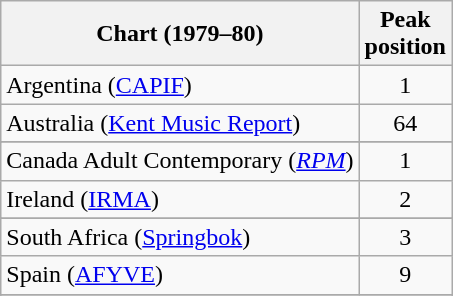<table class="wikitable sortable">
<tr>
<th>Chart (1979–80)</th>
<th>Peak<br>position</th>
</tr>
<tr>
<td>Argentina (<a href='#'>CAPIF</a>)</td>
<td align="center">1</td>
</tr>
<tr>
<td>Australia (<a href='#'>Kent Music Report</a>)</td>
<td style="text-align:center;">64</td>
</tr>
<tr>
</tr>
<tr>
</tr>
<tr>
<td>Canada Adult Contemporary (<em><a href='#'>RPM</a></em>)</td>
<td style="text-align:center;">1</td>
</tr>
<tr>
<td>Ireland (<a href='#'>IRMA</a>)</td>
<td style="text-align:center;">2</td>
</tr>
<tr>
</tr>
<tr>
</tr>
<tr>
<td>South Africa (<a href='#'>Springbok</a>)</td>
<td style="text-align:center;">3</td>
</tr>
<tr>
<td>Spain (<a href='#'>AFYVE</a>)</td>
<td align="center">9</td>
</tr>
<tr>
</tr>
<tr>
</tr>
</table>
